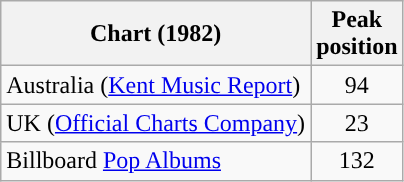<table class="wikitable">
<tr>
<th scope="col">Chart (1982)</th>
<th>Peak<br>position</th>
</tr>
<tr>
<td>Australia (<a href='#'>Kent Music Report</a>)</td>
<td style="text-align:center;">94</td>
</tr>
<tr>
<td>UK (<a href='#'>Official Charts Company</a>)</td>
<td align="center">23</td>
</tr>
<tr>
<td>Billboard <a href='#'>Pop Albums</a></td>
<td align="center">132</td>
</tr>
</table>
